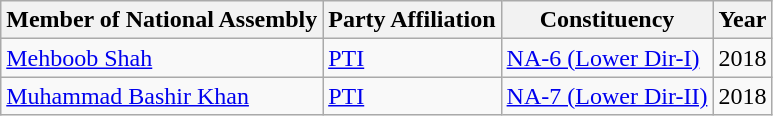<table class="wikitable sortable">
<tr>
<th>Member of National Assembly</th>
<th>Party Affiliation</th>
<th>Constituency</th>
<th>Year</th>
</tr>
<tr>
<td><a href='#'>Mehboob Shah</a></td>
<td><a href='#'>PTI</a></td>
<td><a href='#'>NA-6 (Lower Dir-I)</a></td>
<td>2018</td>
</tr>
<tr>
<td><a href='#'>Muhammad Bashir Khan</a></td>
<td><a href='#'>PTI</a></td>
<td><a href='#'>NA-7 (Lower Dir-II)</a></td>
<td>2018</td>
</tr>
</table>
